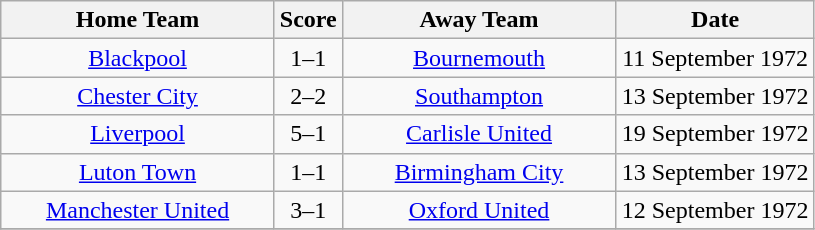<table class="wikitable" style="text-align:center;">
<tr>
<th width=175>Home Team</th>
<th width=20>Score</th>
<th width=175>Away Team</th>
<th width=125>Date</th>
</tr>
<tr>
<td><a href='#'>Blackpool</a></td>
<td>1–1</td>
<td><a href='#'>Bournemouth</a></td>
<td>11 September 1972</td>
</tr>
<tr>
<td><a href='#'>Chester City</a></td>
<td>2–2</td>
<td><a href='#'>Southampton</a></td>
<td>13 September 1972</td>
</tr>
<tr>
<td><a href='#'>Liverpool</a></td>
<td>5–1</td>
<td><a href='#'>Carlisle United</a></td>
<td>19 September 1972</td>
</tr>
<tr>
<td><a href='#'>Luton Town</a></td>
<td>1–1</td>
<td><a href='#'>Birmingham City</a></td>
<td>13 September 1972</td>
</tr>
<tr>
<td><a href='#'>Manchester United</a></td>
<td>3–1</td>
<td><a href='#'>Oxford United</a></td>
<td>12 September 1972</td>
</tr>
<tr>
</tr>
</table>
